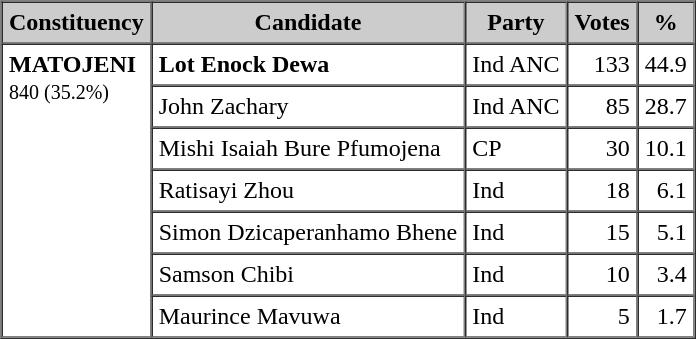<table class="sortable" border="1" cellpadding="4" cellspacing="0" style="border-collapse: collapse border-color: #444444">
<tr bgcolor="CCCCCC">
<th align="left">Constituency</th>
<th align="center" valign="top">Candidate</th>
<th align="center" valign="top">Party</th>
<th align="center" valign="top">Votes</th>
<th align="center" valign="top">%</th>
</tr>
<tr>
<td valign="top" rowspan="7"><strong>MATOJENI</strong><br><small>840 (35.2%)</small></td>
<td align="left"><strong>Lot Enock Dewa</strong></td>
<td align="left">Ind ANC</td>
<td align="right">133</td>
<td align="right">44.9</td>
</tr>
<tr>
<td align="left">John Zachary</td>
<td align="left">Ind ANC</td>
<td align="right">85</td>
<td align="right">28.7</td>
</tr>
<tr>
<td align="left">Mishi Isaiah Bure Pfumojena</td>
<td align="left">CP</td>
<td align="right">30</td>
<td align="right">10.1</td>
</tr>
<tr>
<td align="left">Ratisayi Zhou</td>
<td align="left">Ind</td>
<td align="right">18</td>
<td align="right">6.1</td>
</tr>
<tr>
<td align="left">Simon Dzicaperanhamo Bhene</td>
<td align="left">Ind</td>
<td align="right">15</td>
<td align="right">5.1</td>
</tr>
<tr>
<td align="left">Samson Chibi</td>
<td align="left">Ind</td>
<td align="right">10</td>
<td align="right">3.4</td>
</tr>
<tr>
<td align="left">Maurince Mavuwa</td>
<td align="left">Ind</td>
<td align="right">5</td>
<td align="right">1.7</td>
</tr>
</table>
